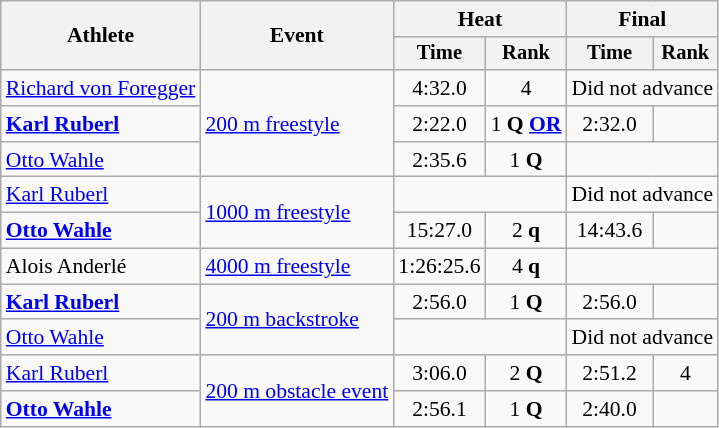<table class=wikitable style=font-size:90%;text-align:center>
<tr>
<th rowspan=2>Athlete</th>
<th rowspan=2>Event</th>
<th colspan=2>Heat</th>
<th colspan=2>Final</th>
</tr>
<tr style=font-size:95%>
<th>Time</th>
<th>Rank</th>
<th>Time</th>
<th>Rank</th>
</tr>
<tr>
<td align=left><a href='#'>Richard von Foregger</a></td>
<td align=left rowspan=3><a href='#'>200 m freestyle</a></td>
<td>4:32.0</td>
<td>4</td>
<td colspan=2>Did not advance</td>
</tr>
<tr>
<td align=left><strong><a href='#'>Karl Ruberl</a></strong></td>
<td>2:22.0</td>
<td>1 <strong>Q</strong> <a href='#'><strong>OR</strong></a></td>
<td>2:32.0</td>
<td></td>
</tr>
<tr>
<td align=left><a href='#'>Otto Wahle</a></td>
<td>2:35.6</td>
<td>1 <strong>Q</strong></td>
<td colspan=2></td>
</tr>
<tr>
<td align=left><a href='#'>Karl Ruberl</a></td>
<td align=left rowspan=2><a href='#'>1000 m freestyle</a></td>
<td colspan=2></td>
<td colspan=2>Did not advance</td>
</tr>
<tr>
<td align=left><strong><a href='#'>Otto Wahle</a></strong></td>
<td>15:27.0</td>
<td>2 <strong>q</strong></td>
<td>14:43.6</td>
<td></td>
</tr>
<tr>
<td align=left>Alois Anderlé</td>
<td align=left><a href='#'>4000 m freestyle</a></td>
<td>1:26:25.6</td>
<td>4 <strong>q</strong></td>
<td colspan=2></td>
</tr>
<tr>
<td align=left><strong><a href='#'>Karl Ruberl</a></strong></td>
<td align=left rowspan=2><a href='#'>200 m backstroke</a></td>
<td>2:56.0</td>
<td>1 <strong>Q</strong></td>
<td>2:56.0</td>
<td></td>
</tr>
<tr>
<td align=left><a href='#'>Otto Wahle</a></td>
<td colspan=2></td>
<td colspan=2>Did not advance</td>
</tr>
<tr>
<td align=left><a href='#'>Karl Ruberl</a></td>
<td align=left rowspan=2><a href='#'>200 m obstacle event</a></td>
<td>3:06.0</td>
<td>2 <strong>Q</strong></td>
<td>2:51.2</td>
<td>4</td>
</tr>
<tr>
<td align=left><strong><a href='#'>Otto Wahle</a></strong></td>
<td>2:56.1</td>
<td>1 <strong>Q</strong></td>
<td>2:40.0</td>
<td></td>
</tr>
</table>
